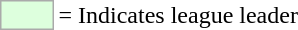<table>
<tr>
<td style="background:#DDFFDD; border:1px solid #aaa; width:2em;"></td>
<td>= Indicates league leader</td>
</tr>
</table>
